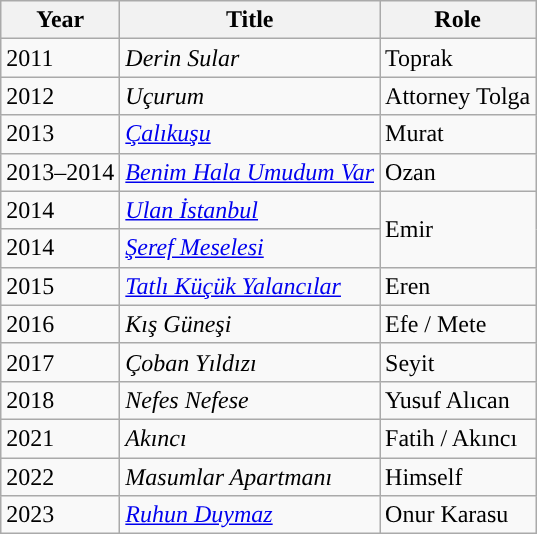<table class="wikitable sortable">
<tr>
<th>Year</th>
<th>Title</th>
<th>Role</th>
</tr>
<tr>
<td>2011</td>
<td><em>Derin Sular</em></td>
<td>Toprak</td>
</tr>
<tr>
<td>2012</td>
<td><em>Uçurum</em></td>
<td>Attorney Tolga</td>
</tr>
<tr>
<td>2013</td>
<td><em><a href='#'>Çalıkuşu</a></em></td>
<td>Murat</td>
</tr>
<tr>
<td>2013–2014</td>
<td><em><a href='#'>Benim Hala Umudum Var</a></em></td>
<td>Ozan</td>
</tr>
<tr>
<td>2014</td>
<td><em><a href='#'>Ulan İstanbul</a></em></td>
<td rowspan="2">Emir</td>
</tr>
<tr>
<td>2014</td>
<td><em><a href='#'>Şeref Meselesi</a></em></td>
</tr>
<tr>
<td>2015</td>
<td><em><a href='#'>Tatlı Küçük Yalancılar</a></em></td>
<td>Eren</td>
</tr>
<tr>
<td>2016</td>
<td><em>Kış Güneşi</em></td>
<td>Efe / Mete</td>
</tr>
<tr>
<td>2017</td>
<td><em>Çoban Yıldızı</em></td>
<td>Seyit</td>
</tr>
<tr>
<td>2018</td>
<td><em>Nefes Nefese</em></td>
<td>Yusuf Alıcan</td>
</tr>
<tr>
<td>2021</td>
<td><em>Akıncı</em></td>
<td>Fatih / Akıncı</td>
</tr>
<tr>
<td>2022</td>
<td><em>Masumlar Apartmanı</em></td>
<td>Himself</td>
</tr>
<tr>
<td>2023</td>
<td><em><a href='#'>Ruhun Duymaz</a></em></td>
<td>Onur Karasu</td>
</tr>
</table>
